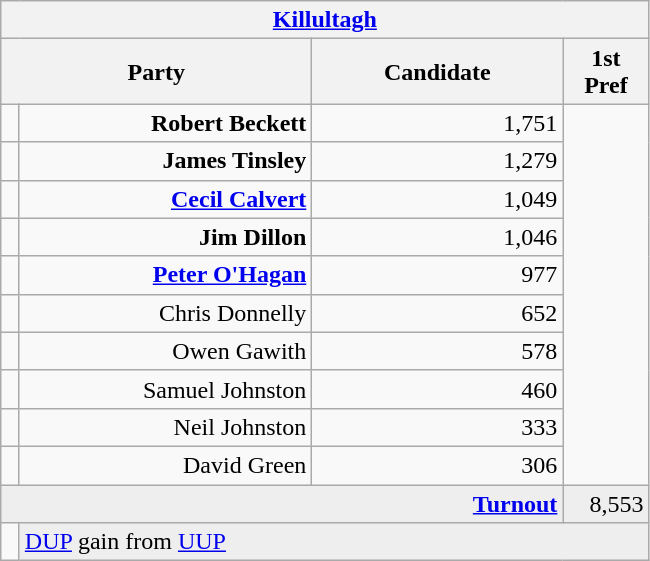<table class="wikitable">
<tr>
<th colspan="4" align="center"><a href='#'>Killultagh</a></th>
</tr>
<tr>
<th colspan="2" align="center" width=200>Party</th>
<th width=160>Candidate</th>
<th width=50>1st Pref</th>
</tr>
<tr>
<td></td>
<td align="right"><strong>Robert Beckett</strong></td>
<td align="right">1,751</td>
</tr>
<tr>
<td></td>
<td align="right"><strong>James Tinsley</strong></td>
<td align="right">1,279</td>
</tr>
<tr>
<td></td>
<td align="right"><strong><a href='#'>Cecil Calvert</a></strong></td>
<td align="right">1,049</td>
</tr>
<tr>
<td></td>
<td align="right"><strong>Jim Dillon</strong></td>
<td align="right">1,046</td>
</tr>
<tr>
<td></td>
<td align="right"><strong><a href='#'>Peter O'Hagan</a></strong></td>
<td align="right">977</td>
</tr>
<tr>
<td></td>
<td align="right">Chris Donnelly</td>
<td align="right">652</td>
</tr>
<tr>
<td></td>
<td align="right">Owen Gawith</td>
<td align="right">578</td>
</tr>
<tr>
<td></td>
<td align="right">Samuel Johnston</td>
<td align="right">460</td>
</tr>
<tr>
<td></td>
<td align="right">Neil Johnston</td>
<td align="right">333</td>
</tr>
<tr>
<td></td>
<td align="right">David Green</td>
<td align="right">306</td>
</tr>
<tr bgcolor="EEEEEE">
<td colspan=3 align="right"><strong><a href='#'>Turnout</a></strong></td>
<td align="right">8,553</td>
</tr>
<tr>
<td bgcolor=></td>
<td colspan=3 bgcolor="EEEEEE"><a href='#'>DUP</a> gain from <a href='#'>UUP</a></td>
</tr>
</table>
